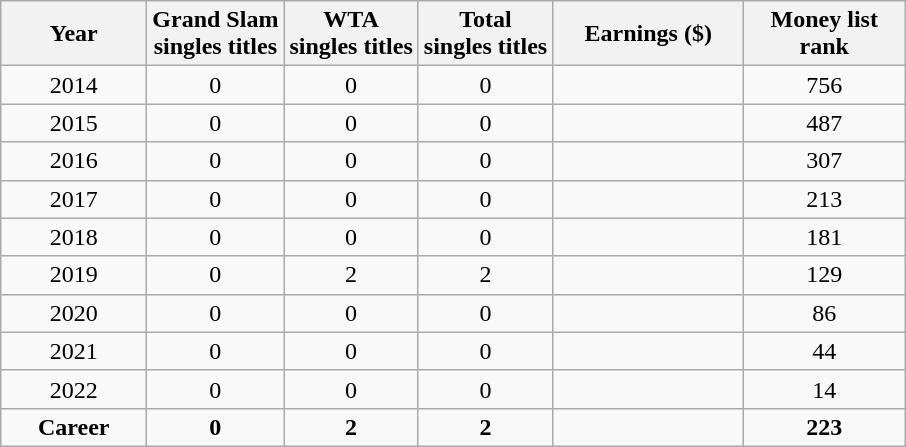<table class="wikitable" style=text-align:center;">
<tr>
<th width="90">Year</th>
<th>Grand Slam<br>singles titles</th>
<th>WTA <br>singles titles</th>
<th>Total<br>singles titles</th>
<th width="120">Earnings ($)</th>
<th width="100">Money list rank</th>
</tr>
<tr>
<td>2014</td>
<td>0</td>
<td>0</td>
<td>0</td>
<td align="right"></td>
<td>756</td>
</tr>
<tr>
<td>2015</td>
<td>0</td>
<td>0</td>
<td>0</td>
<td align="right"></td>
<td>487</td>
</tr>
<tr>
<td>2016</td>
<td>0</td>
<td>0</td>
<td>0</td>
<td align="right"></td>
<td>307</td>
</tr>
<tr>
<td>2017</td>
<td>0</td>
<td>0</td>
<td>0</td>
<td align="right"></td>
<td>213</td>
</tr>
<tr>
<td>2018</td>
<td>0</td>
<td>0</td>
<td>0</td>
<td align="right"></td>
<td>181</td>
</tr>
<tr>
<td>2019</td>
<td>0</td>
<td>2</td>
<td>2</td>
<td align="right"></td>
<td>129</td>
</tr>
<tr>
<td>2020</td>
<td>0</td>
<td>0</td>
<td>0</td>
<td align="right"></td>
<td>86</td>
</tr>
<tr>
<td>2021</td>
<td>0</td>
<td>0</td>
<td>0</td>
<td align="right"></td>
<td>44</td>
</tr>
<tr>
<td>2022</td>
<td>0</td>
<td>0</td>
<td>0</td>
<td align="right"></td>
<td>14</td>
</tr>
<tr style="font-weight:bold;">
<td>Career</td>
<td>0</td>
<td>2</td>
<td>2</td>
<td align="right"></td>
<td>223</td>
</tr>
</table>
